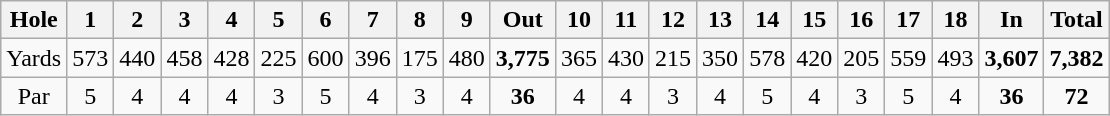<table class="wikitable" style="text-align:center">
<tr>
<th align="left">Hole</th>
<th>1</th>
<th>2</th>
<th>3</th>
<th>4</th>
<th>5</th>
<th>6</th>
<th>7</th>
<th>8</th>
<th>9</th>
<th>Out</th>
<th>10</th>
<th>11</th>
<th>12</th>
<th>13</th>
<th>14</th>
<th>15</th>
<th>16</th>
<th>17</th>
<th>18</th>
<th>In</th>
<th>Total</th>
</tr>
<tr>
<td align="center">Yards</td>
<td>573</td>
<td>440</td>
<td>458</td>
<td>428</td>
<td>225</td>
<td>600</td>
<td>396</td>
<td>175</td>
<td>480</td>
<td><strong>3,775</strong></td>
<td>365</td>
<td>430</td>
<td>215</td>
<td>350</td>
<td>578</td>
<td>420</td>
<td>205</td>
<td>559</td>
<td>493</td>
<td><strong>3,607</strong></td>
<td><strong>7,382</strong></td>
</tr>
<tr>
<td align="center">Par</td>
<td>5</td>
<td>4</td>
<td>4</td>
<td>4</td>
<td>3</td>
<td>5</td>
<td>4</td>
<td>3</td>
<td>4</td>
<td><strong>36</strong></td>
<td>4</td>
<td>4</td>
<td>3</td>
<td>4</td>
<td>5</td>
<td>4</td>
<td>3</td>
<td>5</td>
<td>4</td>
<td><strong>36</strong></td>
<td><strong>72</strong></td>
</tr>
</table>
